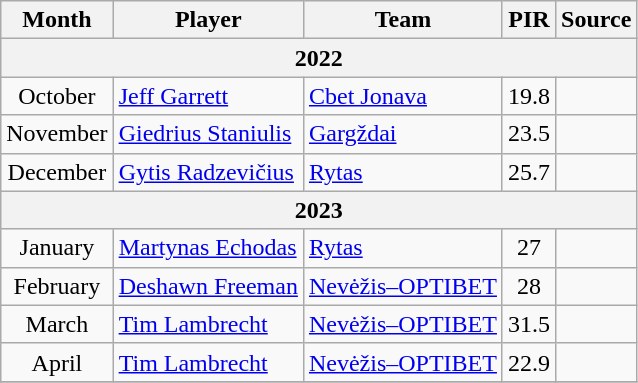<table class="wikitable sortable" style="text-align: center">
<tr>
<th>Month</th>
<th>Player</th>
<th>Team</th>
<th>PIR</th>
<th>Source</th>
</tr>
<tr>
<th colspan=5>2022</th>
</tr>
<tr>
<td>October</td>
<td align="left"> <a href='#'>Jeff Garrett</a></td>
<td align="left"><a href='#'>Cbet Jonava</a></td>
<td>19.8</td>
<td></td>
</tr>
<tr>
<td>November</td>
<td align="left"> <a href='#'>Giedrius Staniulis</a></td>
<td align="left"><a href='#'>Gargždai</a></td>
<td>23.5</td>
<td></td>
</tr>
<tr>
<td>December</td>
<td align="left"> <a href='#'>Gytis Radzevičius</a></td>
<td align="left"><a href='#'>Rytas</a></td>
<td>25.7</td>
<td></td>
</tr>
<tr>
<th colspan=5>2023</th>
</tr>
<tr>
<td>January</td>
<td align="left"> <a href='#'>Martynas Echodas</a></td>
<td align="left"><a href='#'>Rytas</a></td>
<td>27</td>
<td></td>
</tr>
<tr>
<td>February</td>
<td align="left"> <a href='#'>Deshawn Freeman</a></td>
<td align="left"><a href='#'>Nevėžis–OPTIBET</a></td>
<td>28</td>
<td></td>
</tr>
<tr>
<td>March</td>
<td align="left"> <a href='#'>Tim Lambrecht</a></td>
<td align="left"><a href='#'>Nevėžis–OPTIBET</a></td>
<td>31.5</td>
<td></td>
</tr>
<tr>
<td>April</td>
<td align="left"> <a href='#'>Tim Lambrecht</a></td>
<td align="left"><a href='#'>Nevėžis–OPTIBET</a></td>
<td>22.9</td>
<td></td>
</tr>
<tr>
</tr>
</table>
